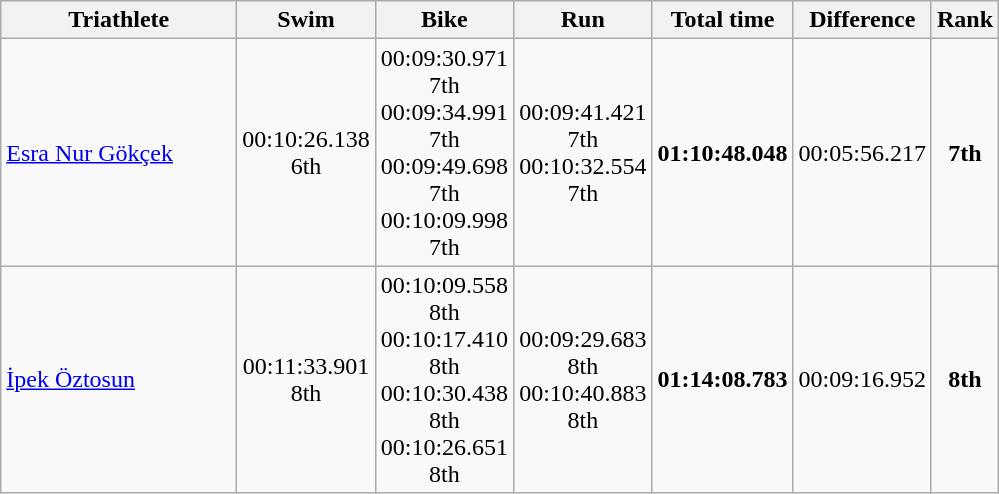<table class="wikitable" style="text-align:center">
<tr>
<th width=150>Triathlete</th>
<th width=60>Swim</th>
<th width=60>Bike</th>
<th width=60>Run</th>
<th width=60>Total time</th>
<th width=60>Difference</th>
<th width=20>Rank</th>
</tr>
<tr>
<td align=left><a href='#'>Esra Nur Gökçek</a></td>
<td>00:10:26.138 6th</td>
<td>00:09:30.971 7th<br>00:09:34.991 7th<br>00:09:49.698 7th<br>00:10:09.998 7th</td>
<td>00:09:41.421 7th<br>00:10:32.554 7th</td>
<td><strong>01:10:48.048</strong></td>
<td>00:05:56.217</td>
<td><strong>7th</strong></td>
</tr>
<tr align=center>
<td align=left><a href='#'>İpek Öztosun</a></td>
<td>00:11:33.901 8th</td>
<td>00:10:09.558 8th<br>00:10:17.410 8th<br>00:10:30.438 8th<br>00:10:26.651 8th</td>
<td>00:09:29.683 8th<br>00:10:40.883 8th</td>
<td><strong>01:14:08.783	</strong></td>
<td>00:09:16.952</td>
<td><strong>8th</strong></td>
</tr>
</table>
